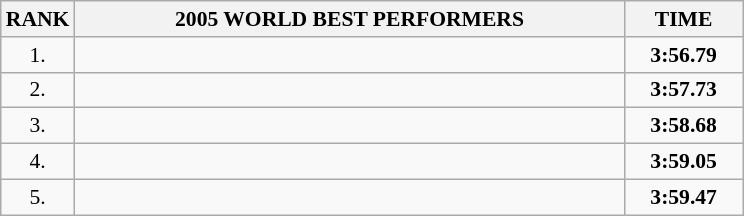<table class="wikitable" style="font-size: 90%;">
<tr>
<th>RANK</th>
<th align="center" style="width: 25em">2005 WORLD BEST PERFORMERS</th>
<th align="center" style="width: 5em">TIME</th>
</tr>
<tr>
<td align="center">1.</td>
<td></td>
<td align="center"><strong>3:56.79</strong></td>
</tr>
<tr>
<td align="center">2.</td>
<td></td>
<td align="center"><strong>3:57.73</strong></td>
</tr>
<tr>
<td align="center">3.</td>
<td></td>
<td align="center"><strong>3:58.68</strong></td>
</tr>
<tr>
<td align="center">4.</td>
<td></td>
<td align="center"><strong>3:59.05</strong></td>
</tr>
<tr>
<td align="center">5.</td>
<td></td>
<td align="center"><strong>3:59.47</strong></td>
</tr>
</table>
